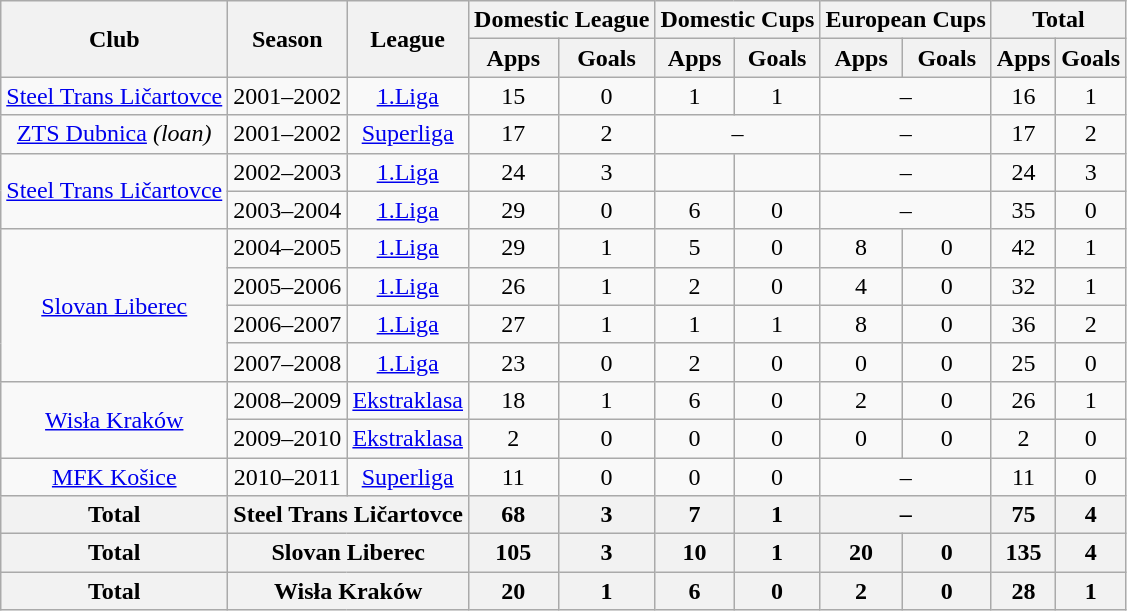<table class="wikitable" style="text-align: center;">
<tr>
<th rowspan="2">Club</th>
<th rowspan="2">Season</th>
<th rowspan="2">League</th>
<th colspan="2">Domestic League</th>
<th colspan="2">Domestic Cups</th>
<th colspan="2">European Cups</th>
<th colspan="2">Total</th>
</tr>
<tr>
<th>Apps</th>
<th>Goals</th>
<th>Apps</th>
<th>Goals</th>
<th>Apps</th>
<th>Goals</th>
<th>Apps</th>
<th>Goals</th>
</tr>
<tr>
<td rowspan="1" valign="center"><a href='#'>Steel Trans Ličartovce</a></td>
<td>2001–2002</td>
<td><a href='#'>1.Liga</a></td>
<td>15</td>
<td>0</td>
<td>1</td>
<td>1</td>
<td colspan="2">–</td>
<td>16</td>
<td>1</td>
</tr>
<tr>
<td rowspan="1" valign="top"><a href='#'>ZTS Dubnica</a> <em>(loan)</em></td>
<td>2001–2002</td>
<td><a href='#'>Superliga</a></td>
<td>17</td>
<td>2</td>
<td colspan="2">–</td>
<td colspan="2">–</td>
<td>17</td>
<td>2</td>
</tr>
<tr>
<td rowspan="2" valign="center"><a href='#'>Steel Trans Ličartovce</a></td>
<td>2002–2003</td>
<td><a href='#'>1.Liga</a></td>
<td>24</td>
<td>3</td>
<td></td>
<td></td>
<td colspan="2">–</td>
<td>24</td>
<td>3</td>
</tr>
<tr>
<td>2003–2004</td>
<td><a href='#'>1.Liga</a></td>
<td>29</td>
<td>0</td>
<td>6</td>
<td>0</td>
<td colspan="2">–</td>
<td>35</td>
<td>0</td>
</tr>
<tr>
<td rowspan="4" valign="center"><a href='#'>Slovan Liberec</a></td>
<td>2004–2005</td>
<td><a href='#'>1.Liga</a></td>
<td>29</td>
<td>1</td>
<td>5</td>
<td>0</td>
<td>8</td>
<td>0</td>
<td>42</td>
<td>1</td>
</tr>
<tr>
<td>2005–2006</td>
<td><a href='#'>1.Liga</a></td>
<td>26</td>
<td>1</td>
<td>2</td>
<td>0</td>
<td>4</td>
<td>0</td>
<td>32</td>
<td>1</td>
</tr>
<tr>
<td>2006–2007</td>
<td><a href='#'>1.Liga</a></td>
<td>27</td>
<td>1</td>
<td>1</td>
<td>1</td>
<td>8</td>
<td>0</td>
<td>36</td>
<td>2</td>
</tr>
<tr>
<td>2007–2008</td>
<td><a href='#'>1.Liga</a></td>
<td>23</td>
<td>0</td>
<td>2</td>
<td>0</td>
<td>0</td>
<td>0</td>
<td>25</td>
<td>0</td>
</tr>
<tr>
<td rowspan="2" valign="center"><a href='#'>Wisła Kraków</a></td>
<td>2008–2009</td>
<td><a href='#'>Ekstraklasa</a></td>
<td>18</td>
<td>1</td>
<td>6</td>
<td>0</td>
<td>2</td>
<td>0</td>
<td>26</td>
<td>1</td>
</tr>
<tr>
<td>2009–2010</td>
<td><a href='#'>Ekstraklasa</a></td>
<td>2</td>
<td>0</td>
<td>0</td>
<td>0</td>
<td>0</td>
<td>0</td>
<td>2</td>
<td>0</td>
</tr>
<tr>
<td rowspan="1" valign="center"><a href='#'>MFK Košice</a></td>
<td>2010–2011</td>
<td><a href='#'>Superliga</a></td>
<td>11</td>
<td>0</td>
<td>0</td>
<td>0</td>
<td colspan="2">–</td>
<td>11</td>
<td>0</td>
</tr>
<tr>
<th colspan="1">Total</th>
<th colspan="2">Steel Trans Ličartovce</th>
<th>68</th>
<th>3</th>
<th>7</th>
<th>1</th>
<th colspan="2">–</th>
<th>75</th>
<th>4</th>
</tr>
<tr>
<th colspan="1">Total</th>
<th colspan="2">Slovan Liberec</th>
<th>105</th>
<th>3</th>
<th>10</th>
<th>1</th>
<th>20</th>
<th>0</th>
<th>135</th>
<th>4</th>
</tr>
<tr>
<th colspan="1">Total</th>
<th colspan="2">Wisła Kraków</th>
<th>20</th>
<th>1</th>
<th>6</th>
<th>0</th>
<th>2</th>
<th>0</th>
<th>28</th>
<th>1</th>
</tr>
</table>
